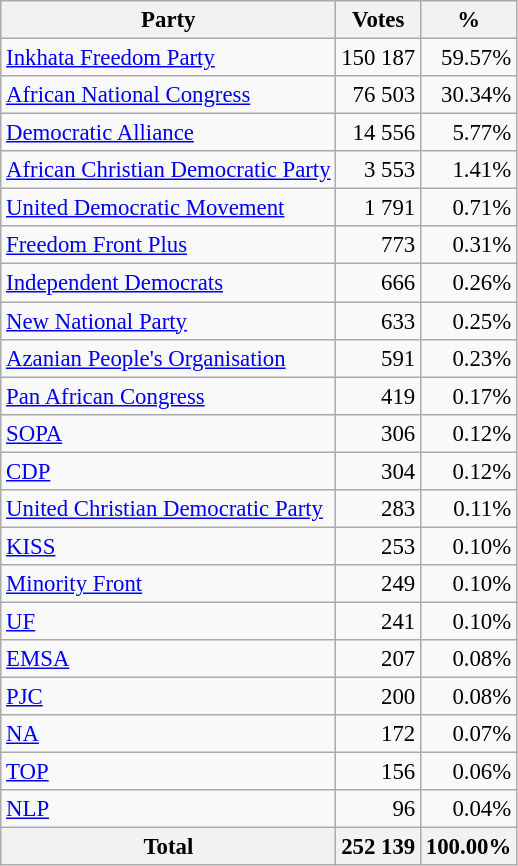<table class="wikitable" style="font-size: 95%; text-align: right">
<tr>
<th>Party</th>
<th>Votes</th>
<th>%</th>
</tr>
<tr>
<td align=left><a href='#'>Inkhata Freedom Party</a></td>
<td>150 187</td>
<td>59.57%</td>
</tr>
<tr>
<td align=left><a href='#'>African National Congress</a></td>
<td>76 503</td>
<td>30.34%</td>
</tr>
<tr>
<td align=left><a href='#'>Democratic Alliance</a></td>
<td>14 556</td>
<td>5.77%</td>
</tr>
<tr>
<td align=left><a href='#'>African Christian Democratic Party</a></td>
<td>3 553</td>
<td>1.41%</td>
</tr>
<tr>
<td align=left><a href='#'>United Democratic Movement</a></td>
<td>1 791</td>
<td>0.71%</td>
</tr>
<tr>
<td align=left><a href='#'>Freedom Front Plus</a></td>
<td>773</td>
<td>0.31%</td>
</tr>
<tr>
<td align=left><a href='#'>Independent Democrats</a></td>
<td>666</td>
<td>0.26%</td>
</tr>
<tr>
<td align=left><a href='#'>New National Party</a></td>
<td>633</td>
<td>0.25%</td>
</tr>
<tr>
<td align=left><a href='#'>Azanian People's Organisation</a></td>
<td>591</td>
<td>0.23%</td>
</tr>
<tr>
<td align=left><a href='#'>Pan African Congress</a></td>
<td>419</td>
<td>0.17%</td>
</tr>
<tr>
<td align=left><a href='#'>SOPA</a></td>
<td>306</td>
<td>0.12%</td>
</tr>
<tr>
<td align=left><a href='#'>CDP</a></td>
<td>304</td>
<td>0.12%</td>
</tr>
<tr>
<td align=left><a href='#'>United Christian Democratic Party</a></td>
<td>283</td>
<td>0.11%</td>
</tr>
<tr>
<td align=left><a href='#'>KISS</a></td>
<td>253</td>
<td>0.10%</td>
</tr>
<tr>
<td align=left><a href='#'>Minority Front</a></td>
<td>249</td>
<td>0.10%</td>
</tr>
<tr>
<td align=left><a href='#'>UF</a></td>
<td>241</td>
<td>0.10%</td>
</tr>
<tr>
<td align=left><a href='#'>EMSA</a></td>
<td>207</td>
<td>0.08%</td>
</tr>
<tr>
<td align=left><a href='#'>PJC</a></td>
<td>200</td>
<td>0.08%</td>
</tr>
<tr>
<td align=left><a href='#'>NA</a></td>
<td>172</td>
<td>0.07%</td>
</tr>
<tr>
<td align=left><a href='#'>TOP</a></td>
<td>156</td>
<td>0.06%</td>
</tr>
<tr>
<td align=left><a href='#'>NLP</a></td>
<td>96</td>
<td>0.04%</td>
</tr>
<tr>
<th align=left>Total</th>
<th>252 139</th>
<th>100.00%</th>
</tr>
</table>
